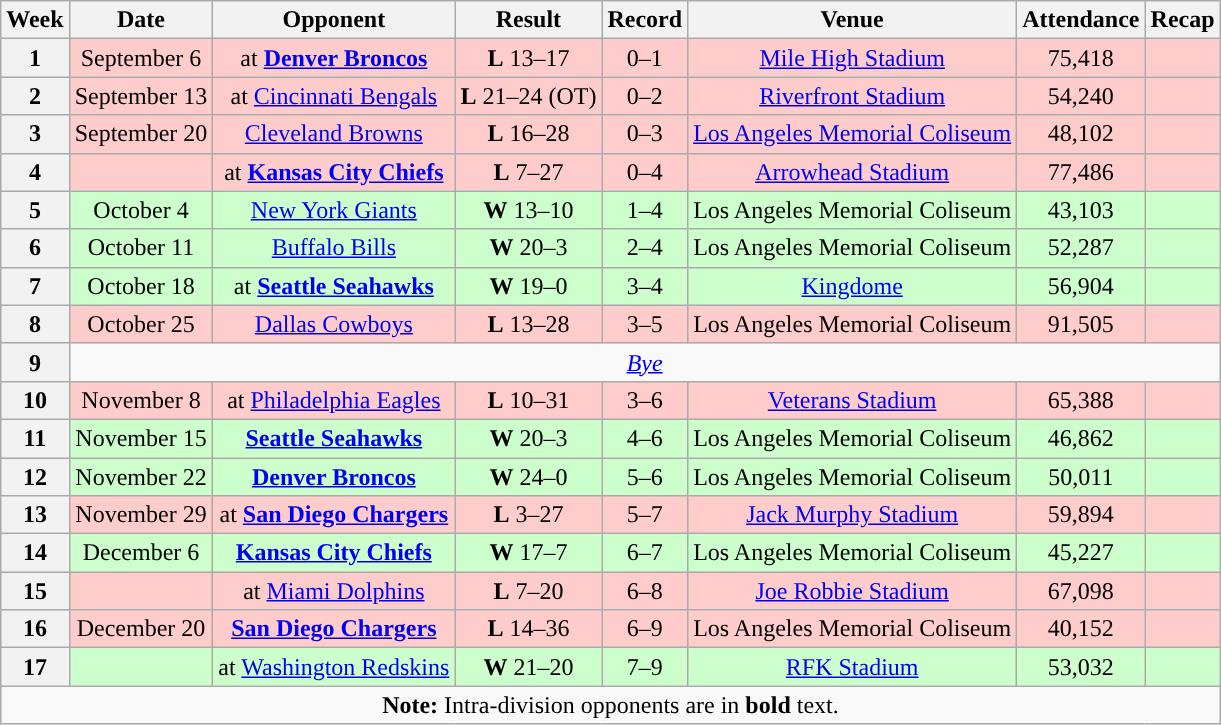<table class="wikitable" style="text-align:center">
<tr>
<th>Week</th>
<th>Date</th>
<th>Opponent</th>
<th>Result</th>
<th>Record</th>
<th>Venue</th>
<th>Attendance</th>
<th>Recap</th>
</tr>
<tr style="background: #fcc;">
<th>1</th>
<td>September 6</td>
<td>at <strong><a href='#'>Denver Broncos</a></strong></td>
<td><strong>L</strong> 13–17</td>
<td>0–1</td>
<td><a href='#'>Mile High Stadium</a></td>
<td>75,418</td>
<td></td>
</tr>
<tr style="background: #fcc;">
<th>2</th>
<td>September 13</td>
<td>at <a href='#'>Cincinnati Bengals</a></td>
<td><strong>L</strong> 21–24 (OT)</td>
<td>0–2</td>
<td><a href='#'>Riverfront Stadium</a></td>
<td>54,240</td>
<td></td>
</tr>
<tr style="background: #fcc;">
<th>3</th>
<td>September 20</td>
<td><a href='#'>Cleveland Browns</a></td>
<td><strong>L</strong> 16–28</td>
<td>0–3</td>
<td><a href='#'>Los Angeles Memorial Coliseum</a></td>
<td>48,102</td>
<td></td>
</tr>
<tr style="background: #fcc;">
<th>4</th>
<td></td>
<td>at <strong><a href='#'>Kansas City Chiefs</a></strong></td>
<td><strong>L</strong> 7–27</td>
<td>0–4</td>
<td><a href='#'>Arrowhead Stadium</a></td>
<td>77,486</td>
<td></td>
</tr>
<tr style="background: #cfc;">
<th>5</th>
<td>October 4</td>
<td><a href='#'>New York Giants</a></td>
<td><strong>W</strong> 13–10</td>
<td>1–4</td>
<td>Los Angeles Memorial Coliseum</td>
<td>43,103</td>
<td></td>
</tr>
<tr style="background: #cfc;">
<th>6</th>
<td>October 11</td>
<td><a href='#'>Buffalo Bills</a></td>
<td><strong>W</strong> 20–3</td>
<td>2–4</td>
<td>Los Angeles Memorial Coliseum</td>
<td>52,287</td>
<td></td>
</tr>
<tr style="background: #cfc;">
<th>7</th>
<td>October 18</td>
<td>at <strong><a href='#'>Seattle Seahawks</a></strong></td>
<td><strong>W</strong> 19–0</td>
<td>3–4</td>
<td><a href='#'>Kingdome</a></td>
<td>56,904</td>
<td></td>
</tr>
<tr style="background: #fcc;">
<th>8</th>
<td>October 25</td>
<td><a href='#'>Dallas Cowboys</a></td>
<td><strong>L</strong> 13–28</td>
<td>3–5</td>
<td>Los Angeles Memorial Coliseum</td>
<td>91,505</td>
<td></td>
</tr>
<tr>
<th>9</th>
<td colspan="7"><em><a href='#'>Bye</a></em></td>
</tr>
<tr style="background: #fcc;">
<th>10</th>
<td>November 8</td>
<td>at <a href='#'>Philadelphia Eagles</a></td>
<td><strong>L</strong> 10–31</td>
<td>3–6</td>
<td><a href='#'>Veterans Stadium</a></td>
<td>65,388</td>
<td></td>
</tr>
<tr style="background: #cfc;">
<th>11</th>
<td>November 15</td>
<td><strong><a href='#'>Seattle Seahawks</a></strong></td>
<td><strong>W</strong> 20–3</td>
<td>4–6</td>
<td>Los Angeles Memorial Coliseum</td>
<td>46,862</td>
<td></td>
</tr>
<tr style="background: #cfc;">
<th>12</th>
<td>November 22</td>
<td><strong><a href='#'>Denver Broncos</a></strong></td>
<td><strong>W</strong> 24–0</td>
<td>5–6</td>
<td>Los Angeles Memorial Coliseum</td>
<td>50,011</td>
<td></td>
</tr>
<tr style="background: #fcc;">
<th>13</th>
<td>November 29</td>
<td>at <strong><a href='#'>San Diego Chargers</a></strong></td>
<td><strong>L</strong> 3–27</td>
<td>5–7</td>
<td><a href='#'>Jack Murphy Stadium</a></td>
<td>59,894</td>
<td></td>
</tr>
<tr style="background: #cfc;">
<th>14</th>
<td>December 6</td>
<td><strong><a href='#'>Kansas City Chiefs</a></strong></td>
<td><strong>W</strong> 17–7</td>
<td>6–7</td>
<td>Los Angeles Memorial Coliseum</td>
<td>45,227</td>
<td></td>
</tr>
<tr style="background: #fcc;">
<th>15</th>
<td></td>
<td>at <a href='#'>Miami Dolphins</a></td>
<td><strong>L</strong> 7–20</td>
<td>6–8</td>
<td><a href='#'>Joe Robbie Stadium</a></td>
<td>67,098</td>
<td></td>
</tr>
<tr style="background: #fcc;">
<th>16</th>
<td>December 20</td>
<td><strong><a href='#'>San Diego Chargers</a></strong></td>
<td><strong>L</strong> 14–36</td>
<td>6–9</td>
<td>Los Angeles Memorial Coliseum</td>
<td>40,152</td>
<td></td>
</tr>
<tr style="background: #cfc;">
<th>17</th>
<td></td>
<td>at <a href='#'>Washington Redskins</a></td>
<td><strong>W</strong> 21–20</td>
<td>7–9</td>
<td><a href='#'>RFK Stadium</a></td>
<td>53,032</td>
<td></td>
</tr>
<tr>
<td colspan="8"><strong>Note:</strong> Intra-division opponents are in <strong>bold</strong> text.</td>
</tr>
</table>
